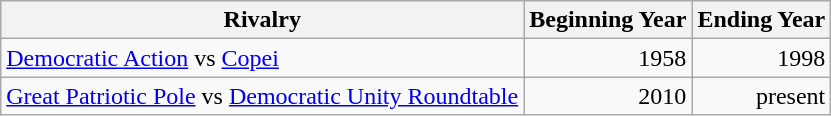<table class="wikitable sortable">
<tr>
<th>Rivalry</th>
<th>Beginning Year</th>
<th>Ending Year</th>
</tr>
<tr>
<td><a href='#'>Democratic Action</a> vs <a href='#'>Copei</a></td>
<td style="text-align:right;">1958</td>
<td style="text-align:right;">1998</td>
</tr>
<tr>
<td><a href='#'>Great Patriotic Pole</a> vs <a href='#'>Democratic Unity Roundtable</a></td>
<td style="text-align:right;">2010</td>
<td style="text-align:right;">present</td>
</tr>
</table>
